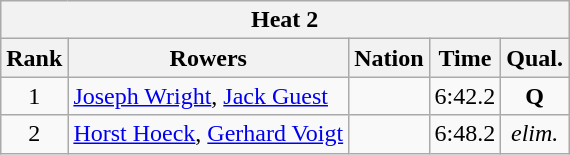<table class="wikitable" style="text-align:center">
<tr>
<th colspan=5 align=center><strong>Heat 2</strong></th>
</tr>
<tr>
<th>Rank</th>
<th>Rowers</th>
<th>Nation</th>
<th>Time</th>
<th>Qual.</th>
</tr>
<tr>
<td>1</td>
<td align=left><a href='#'>Joseph Wright</a>, <a href='#'>Jack Guest</a></td>
<td align=left></td>
<td>6:42.2</td>
<td><strong>Q</strong></td>
</tr>
<tr>
<td>2</td>
<td align=left><a href='#'>Horst Hoeck</a>, <a href='#'>Gerhard Voigt</a></td>
<td align=left></td>
<td>6:48.2</td>
<td><em>elim.</em></td>
</tr>
</table>
